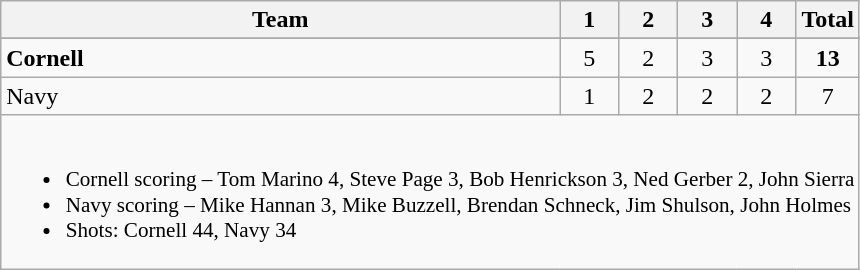<table class="wikitable" style="text-align:center; max-width:40em">
<tr>
<th>Team</th>
<th style="width:2em">1</th>
<th style="width:2em">2</th>
<th style="width:2em">3</th>
<th style="width:2em">4</th>
<th style="width:2em">Total</th>
</tr>
<tr>
</tr>
<tr>
<td style="text-align:left"><strong>Cornell</strong></td>
<td>5</td>
<td>2</td>
<td>3</td>
<td>3</td>
<td><strong>13</strong></td>
</tr>
<tr>
<td style="text-align:left">Navy</td>
<td>1</td>
<td>2</td>
<td>2</td>
<td>2</td>
<td>7</td>
</tr>
<tr>
<td colspan=6 style="text-align:left; font-size:88%;"><br><ul><li>Cornell scoring – Tom Marino 4, Steve Page 3, Bob Henrickson 3, Ned Gerber 2, John Sierra</li><li>Navy scoring – Mike Hannan 3, Mike Buzzell, Brendan Schneck, Jim Shulson, John Holmes</li><li>Shots: Cornell 44, Navy 34</li></ul></td>
</tr>
</table>
